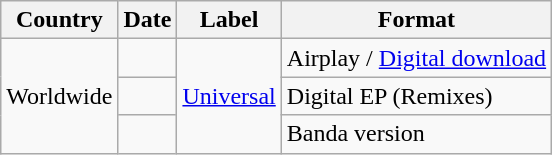<table class="wikitable">
<tr>
<th>Country</th>
<th>Date</th>
<th>Label</th>
<th>Format</th>
</tr>
<tr>
<td rowspan="3">Worldwide</td>
<td></td>
<td rowspan="3"><a href='#'>Universal</a></td>
<td>Airplay / <a href='#'>Digital download</a></td>
</tr>
<tr>
<td></td>
<td>Digital EP (Remixes)</td>
</tr>
<tr>
<td></td>
<td>Banda version</td>
</tr>
</table>
